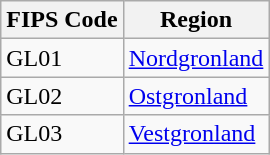<table class="wikitable">
<tr>
<th>FIPS Code</th>
<th>Region</th>
</tr>
<tr>
<td>GL01</td>
<td><a href='#'>Nordgronland</a></td>
</tr>
<tr>
<td>GL02</td>
<td><a href='#'>Ostgronland</a></td>
</tr>
<tr>
<td>GL03</td>
<td><a href='#'>Vestgronland</a></td>
</tr>
</table>
